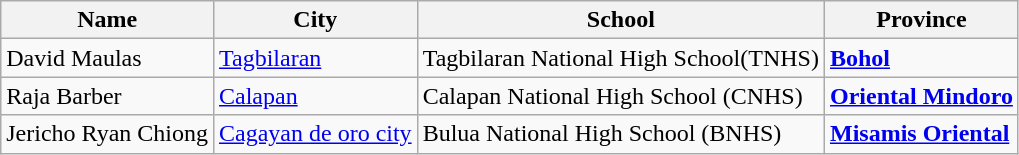<table class="wikitable">
<tr>
<th>Name</th>
<th>City</th>
<th>School</th>
<th>Province</th>
</tr>
<tr>
<td>David Maulas</td>
<td><a href='#'>Tagbilaran</a></td>
<td>Tagbilaran National High School(TNHS)</td>
<td style="text-align:left;font-weight:bold;"> <a href='#'>Bohol</a></td>
</tr>
<tr>
<td>Raja Barber</td>
<td><a href='#'>Calapan</a></td>
<td>Calapan National High School (CNHS)</td>
<td style="text-align:left;font-weight:bold;"> <a href='#'>Oriental Mindoro</a></td>
</tr>
<tr>
<td>Jericho Ryan Chiong</td>
<td><a href='#'>Cagayan de oro city</a></td>
<td>Bulua National High School (BNHS)</td>
<td style="text-align:left;font-weight:bold;"> <a href='#'>Misamis Oriental</a></td>
</tr>
</table>
